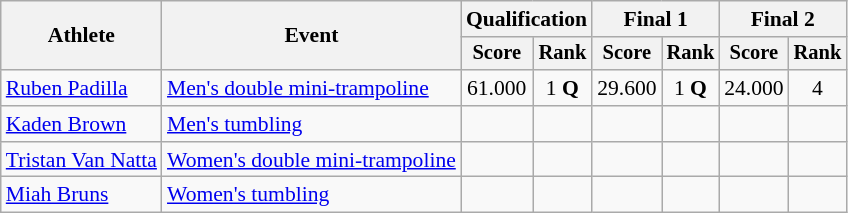<table class=wikitable style=font-size:90%;text-align:center>
<tr>
<th rowspan=2>Athlete</th>
<th rowspan=2>Event</th>
<th colspan=2>Qualification</th>
<th colspan=2>Final 1</th>
<th colspan=2>Final 2</th>
</tr>
<tr style=font-size:95%>
<th>Score</th>
<th>Rank</th>
<th>Score</th>
<th>Rank</th>
<th>Score</th>
<th>Rank</th>
</tr>
<tr>
<td align=left><a href='#'>Ruben Padilla</a></td>
<td align=left><a href='#'>Men's double mini-trampoline</a></td>
<td>61.000</td>
<td>1 <strong>Q</strong></td>
<td>29.600</td>
<td>1 <strong>Q</strong></td>
<td>24.000</td>
<td>4</td>
</tr>
<tr>
<td align=left><a href='#'>Kaden Brown</a></td>
<td align=left><a href='#'>Men's tumbling</a></td>
<td></td>
<td></td>
<td></td>
<td></td>
<td></td>
<td></td>
</tr>
<tr>
<td align=left><a href='#'>Tristan Van Natta</a></td>
<td align=left><a href='#'>Women's double mini-trampoline</a></td>
<td></td>
<td></td>
<td></td>
<td></td>
<td></td>
<td></td>
</tr>
<tr>
<td align=left><a href='#'>Miah Bruns</a></td>
<td align=left><a href='#'>Women's tumbling</a></td>
<td></td>
<td></td>
<td></td>
<td></td>
<td></td>
<td></td>
</tr>
</table>
